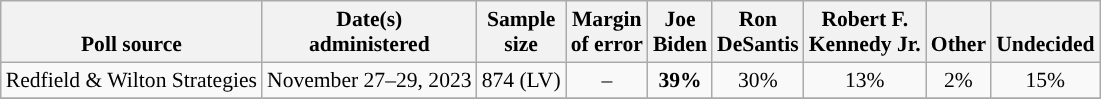<table class="wikitable sortable mw-datatable" style="font-size:90%;text-align:center;line-height:17px">
<tr style="vertical-align:bottom">
<th>Poll source</th>
<th>Date(s)<br>administered</th>
<th>Sample<br>size</th>
<th>Margin<br>of error</th>
<th class="unsortable">Joe<br>Biden<br></th>
<th class="unsortable">Ron<br>DeSantis<br></th>
<th class="unsortable">Robert F.<br>Kennedy Jr.<br></th>
<th class="unsortable">Other</th>
<th class="unsortable">Undecided</th>
</tr>
<tr>
<td style="text-align:left;">Redfield & Wilton Strategies</td>
<td data-sort-value="2023-12-05">November 27–29, 2023</td>
<td>874 (LV)</td>
<td>–</td>
<td style="color:black;background-color:"><strong>39%</strong></td>
<td>30%</td>
<td>13%</td>
<td>2%</td>
<td>15%</td>
</tr>
<tr>
</tr>
</table>
